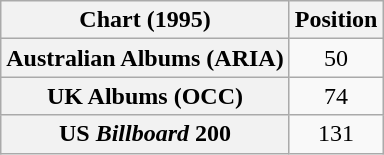<table class="wikitable sortable plainrowheaders" style="text-align:center">
<tr>
<th scope="col">Chart (1995)</th>
<th scope="col">Position</th>
</tr>
<tr>
<th scope="row">Australian Albums (ARIA)</th>
<td>50</td>
</tr>
<tr>
<th scope="row">UK Albums (OCC)</th>
<td>74</td>
</tr>
<tr>
<th scope="row">US <em>Billboard</em> 200</th>
<td>131</td>
</tr>
</table>
